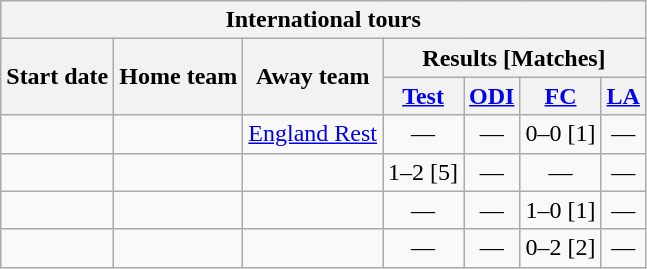<table class="wikitable">
<tr>
<th colspan="7">International tours</th>
</tr>
<tr>
<th rowspan="2">Start date</th>
<th rowspan="2">Home team</th>
<th rowspan="2">Away team</th>
<th colspan="4">Results [Matches]</th>
</tr>
<tr>
<th><a href='#'>Test</a></th>
<th><a href='#'>ODI</a></th>
<th><a href='#'>FC</a></th>
<th><a href='#'>LA</a></th>
</tr>
<tr>
<td><a href='#'></a></td>
<td></td>
<td><a href='#'>England Rest</a></td>
<td ; style="text-align:center">—</td>
<td ; style="text-align:center">—</td>
<td>0–0 [1]</td>
<td ; style="text-align:center">—</td>
</tr>
<tr>
<td><a href='#'></a></td>
<td></td>
<td></td>
<td>1–2 [5]</td>
<td ; style="text-align:center">—</td>
<td ; style="text-align:center">—</td>
<td ; style="text-align:center">—</td>
</tr>
<tr>
<td><a href='#'></a></td>
<td></td>
<td></td>
<td ; style="text-align:center">—</td>
<td ; style="text-align:center">—</td>
<td>1–0 [1]</td>
<td ; style="text-align:center">—</td>
</tr>
<tr>
<td><a href='#'></a></td>
<td></td>
<td></td>
<td ; style="text-align:center">—</td>
<td ; style="text-align:center">—</td>
<td>0–2 [2]</td>
<td ; style="text-align:center">—</td>
</tr>
</table>
